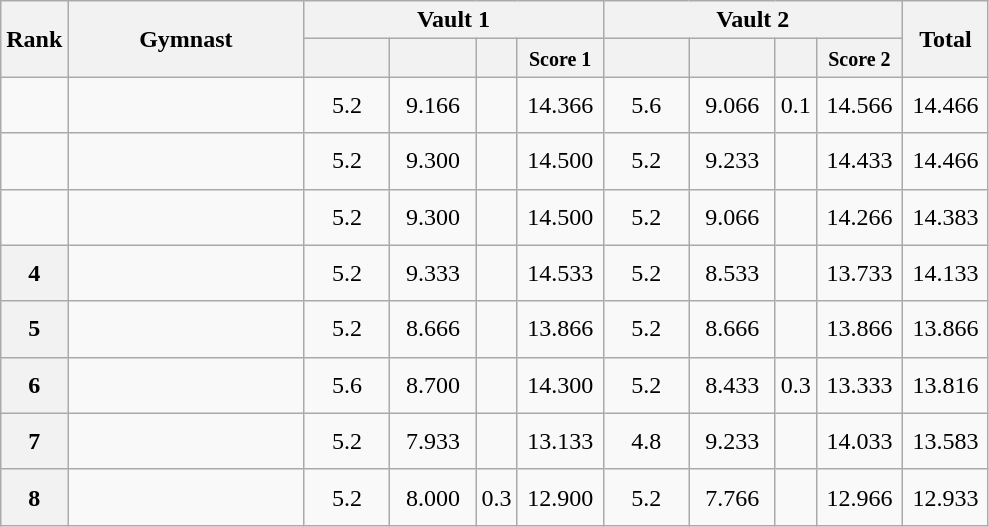<table style="text-align:center;" class="wikitable sortable">
<tr>
<th style="width:15px;" rowspan="2">Rank</th>
<th style="width:150px;" rowspan="2">Gymnast</th>
<th colspan="4">Vault 1</th>
<th colspan="4">Vault 2</th>
<th style="width:50px;" rowspan="2">Total</th>
</tr>
<tr>
<th style="width:50px;"><small></small></th>
<th style="width:50px;"><small></small></th>
<th style="width:20px;"><small></small></th>
<th style="width:50px;"><small>Score 1</small></th>
<th style="width:50px;"><small></small></th>
<th style="width:50px;"><small></small></th>
<th style="width:20px;"><small></small></th>
<th style="width:50px;"><small>Score 2</small></th>
</tr>
<tr>
<td scope="row" style="text-align:center"></td>
<td style="height:30px; text-align:left;"></td>
<td>5.2</td>
<td>9.166</td>
<td></td>
<td>14.366</td>
<td>5.6</td>
<td>9.066</td>
<td>0.1</td>
<td>14.566</td>
<td>14.466</td>
</tr>
<tr>
<td scope="row" style="text-align:center"></td>
<td style="height:30px; text-align:left;"></td>
<td>5.2</td>
<td>9.300</td>
<td></td>
<td>14.500</td>
<td>5.2</td>
<td>9.233</td>
<td></td>
<td>14.433</td>
<td>14.466</td>
</tr>
<tr>
<td scope="row" style="text-align:center"></td>
<td style="height:30px; text-align:left;"></td>
<td>5.2</td>
<td>9.300</td>
<td></td>
<td>14.500</td>
<td>5.2</td>
<td>9.066</td>
<td></td>
<td>14.266</td>
<td>14.383</td>
</tr>
<tr>
<th scope="row" style="text-align:center">4</th>
<td style="height:30px; text-align:left;"></td>
<td>5.2</td>
<td>9.333</td>
<td></td>
<td>14.533</td>
<td>5.2</td>
<td>8.533</td>
<td></td>
<td>13.733</td>
<td>14.133</td>
</tr>
<tr>
<th scope="row" style="text-align:center">5</th>
<td style="height:30px; text-align:left;"></td>
<td>5.2</td>
<td>8.666</td>
<td></td>
<td>13.866</td>
<td>5.2</td>
<td>8.666</td>
<td></td>
<td>13.866</td>
<td>13.866</td>
</tr>
<tr>
<th scope="row" style="text-align:center">6</th>
<td style="height:30px; text-align:left;"></td>
<td>5.6</td>
<td>8.700</td>
<td></td>
<td>14.300</td>
<td>5.2</td>
<td>8.433</td>
<td>0.3</td>
<td>13.333</td>
<td>13.816</td>
</tr>
<tr>
<th scope="row" style="text-align:center">7</th>
<td style="height:30px; text-align:left;"></td>
<td>5.2</td>
<td>7.933</td>
<td></td>
<td>13.133</td>
<td>4.8</td>
<td>9.233</td>
<td></td>
<td>14.033</td>
<td>13.583</td>
</tr>
<tr>
<th scope="row" style="text-align:center">8</th>
<td style="height:30px; text-align:left;"></td>
<td>5.2</td>
<td>8.000</td>
<td>0.3</td>
<td>12.900</td>
<td>5.2</td>
<td>7.766</td>
<td></td>
<td>12.966</td>
<td>12.933</td>
</tr>
</table>
